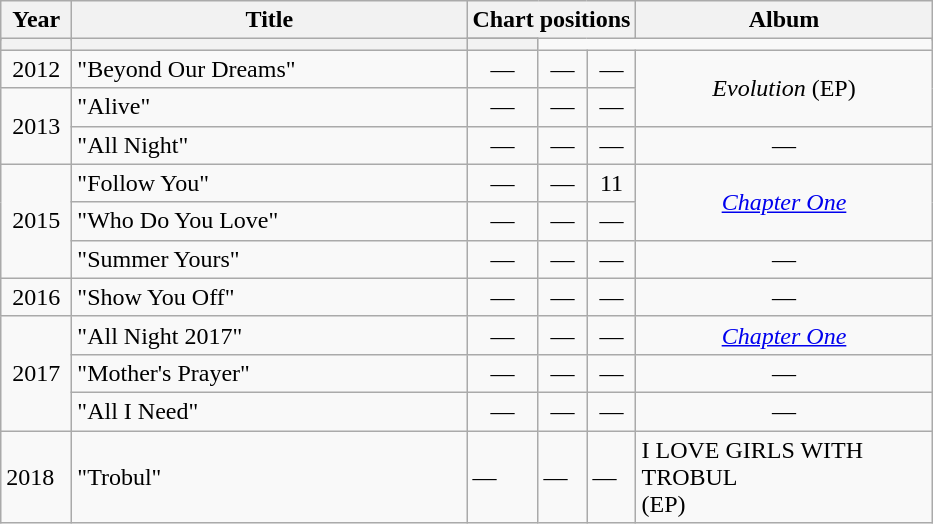<table class="wikitable">
<tr>
<th rowspan=2>Year</th>
<th scope="col" rowspan=2 style="width:16em;">Title</th>
<th colspan=3>Chart positions</th>
<th width="190" rowspan=2>Album</th>
</tr>
<tr>
</tr>
<tr bgcolor="#DDDDDD">
<th width="40"></th>
<th width="40"></th>
<th width="40"></th>
</tr>
<tr>
<td align="center">2012</td>
<td>"Beyond Our Dreams"</td>
<td align="center">—</td>
<td align="center">—</td>
<td align="center">—</td>
<td align="center" rowspan="2"><em>Evolution</em> (EP)</td>
</tr>
<tr>
<td align="center" rowspan=2>2013</td>
<td>"Alive"</td>
<td align="center">—</td>
<td align="center">—</td>
<td align="center">—</td>
</tr>
<tr>
<td>"All Night" </td>
<td align="center">—</td>
<td align="center">—</td>
<td align="center">—</td>
<td align="center">—</td>
</tr>
<tr>
<td align="center" rowspan=3>2015</td>
<td>"Follow You" </td>
<td align="center">—</td>
<td align="center">—</td>
<td align="center">11</td>
<td align="center" rowspan="2"><em><a href='#'>Chapter One</a></em></td>
</tr>
<tr>
<td>"Who Do You Love" </td>
<td align="center">—</td>
<td align="center">—</td>
<td align="center">—</td>
</tr>
<tr>
<td>"Summer Yours"</td>
<td align="center">—</td>
<td align="center">—</td>
<td align="center">—</td>
<td align="center">—</td>
</tr>
<tr>
<td align="center">2016</td>
<td>"Show You Off" </td>
<td align="center">—</td>
<td align="center">—</td>
<td align="center">—</td>
<td align="center">—</td>
</tr>
<tr>
<td align="center" rowspan=3>2017</td>
<td>"All Night 2017" </td>
<td align="center">—</td>
<td align="center">—</td>
<td align="center">—</td>
<td align="center"><em><a href='#'>Chapter One</a></em></td>
</tr>
<tr>
<td>"Mother's Prayer"</td>
<td align="center">—</td>
<td align="center">—</td>
<td align="center">—</td>
<td align="center">—</td>
</tr>
<tr>
<td>"All I Need"</td>
<td align="center">—</td>
<td align="center">—</td>
<td align="center">—</td>
<td align="center">—</td>
</tr>
<tr>
<td>2018</td>
<td>"Trobul"</td>
<td>—</td>
<td>—</td>
<td>—</td>
<td>I LOVE GIRLS WITH TROBUL<br>(EP)</td>
</tr>
</table>
